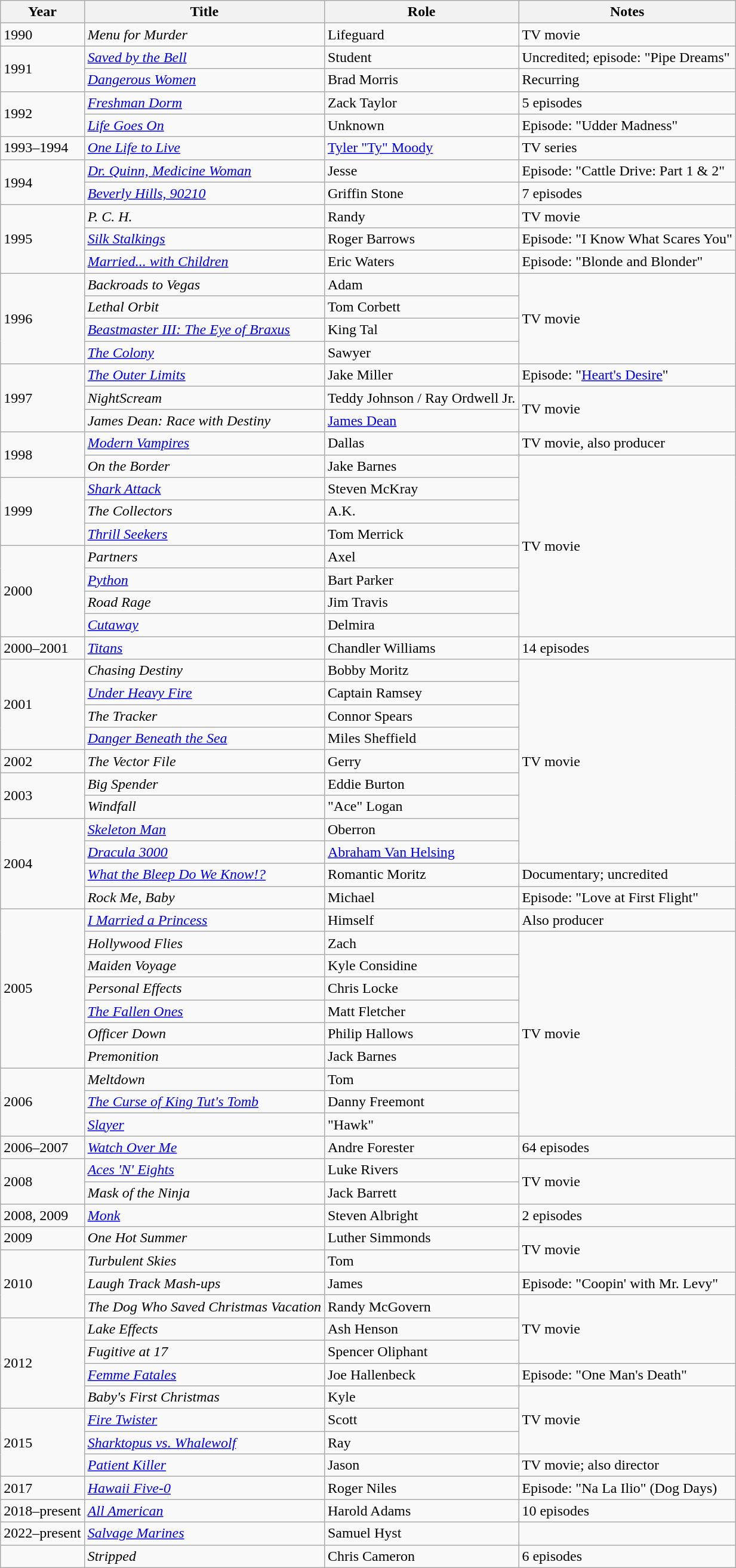<table class="wikitable sortable">
<tr>
<th>Year</th>
<th>Title</th>
<th>Role</th>
<th class="unsortable">Notes</th>
</tr>
<tr>
<td>1990</td>
<td><em>Menu for Murder</em></td>
<td>Lifeguard</td>
<td>TV movie</td>
</tr>
<tr>
<td rowspan="2">1991</td>
<td><em><a href='#'>Saved by the Bell</a></em></td>
<td>Student</td>
<td>Uncredited; episode: "Pipe Dreams"</td>
</tr>
<tr>
<td><em><a href='#'>Dangerous Women</a></em></td>
<td>Brad Morris</td>
<td>Recurring</td>
</tr>
<tr>
<td rowspan="2">1992</td>
<td><em><a href='#'>Freshman Dorm</a></em></td>
<td>Zack Taylor</td>
<td>5 episodes</td>
</tr>
<tr>
<td><em><a href='#'>Life Goes On</a></em></td>
<td>Unknown</td>
<td>Episode: "Udder Madness"</td>
</tr>
<tr>
<td>1993–1994</td>
<td><em><a href='#'>One Life to Live</a></em></td>
<td><a href='#'>Tyler "Ty" Moody</a></td>
<td>TV series</td>
</tr>
<tr>
<td rowspan="2">1994</td>
<td><em><a href='#'>Dr. Quinn, Medicine Woman</a></em></td>
<td>Jesse</td>
<td>Episode: "Cattle Drive: Part 1 & 2"</td>
</tr>
<tr>
<td><em><a href='#'>Beverly Hills, 90210</a></em></td>
<td>Griffin Stone</td>
<td>7 episodes</td>
</tr>
<tr>
<td rowspan="3">1995</td>
<td><em>P. C. H.</em></td>
<td>Randy</td>
<td>TV movie</td>
</tr>
<tr>
<td><em><a href='#'>Silk Stalkings</a></em></td>
<td>Roger Barrows</td>
<td>Episode: "I Know What Scares You"</td>
</tr>
<tr>
<td><em><a href='#'>Married... with Children</a></em></td>
<td>Eric Waters</td>
<td>Episode: "Blonde and Blonder"</td>
</tr>
<tr>
<td rowspan="4">1996</td>
<td><em>Backroads to Vegas</em></td>
<td>Adam</td>
<td rowspan="4">TV movie</td>
</tr>
<tr>
<td><em>Lethal Orbit</em></td>
<td>Tom Corbett</td>
</tr>
<tr>
<td><em><a href='#'>Beastmaster III: The Eye of Braxus</a></em></td>
<td>King Tal</td>
</tr>
<tr>
<td><em><a href='#'>The Colony</a></em></td>
<td>Sawyer</td>
</tr>
<tr>
<td rowspan="3">1997</td>
<td><em><a href='#'>The Outer Limits</a></em></td>
<td>Jake Miller</td>
<td>Episode: "<a href='#'>Heart's Desire</a>"</td>
</tr>
<tr>
<td><em>NightScream</em></td>
<td>Teddy Johnson / Ray Ordwell Jr.</td>
<td rowspan="2">TV movie</td>
</tr>
<tr>
<td><em>James Dean: Race with Destiny</em></td>
<td><a href='#'>James Dean</a></td>
</tr>
<tr>
<td rowspan="2">1998</td>
<td><em><a href='#'>Modern Vampires</a></em></td>
<td>Dallas</td>
<td>TV movie, also producer</td>
</tr>
<tr>
<td><em>On the Border</em></td>
<td>Jake Barnes</td>
<td rowspan="8">TV movie</td>
</tr>
<tr>
<td rowspan="3">1999</td>
<td><em><a href='#'>Shark Attack</a></em></td>
<td>Steven McKray</td>
</tr>
<tr>
<td><em>The Collectors</em></td>
<td>A.K.</td>
</tr>
<tr>
<td><em><a href='#'>Thrill Seekers</a></em></td>
<td>Tom Merrick</td>
</tr>
<tr>
<td rowspan="4">2000</td>
<td><em>Partners</em></td>
<td>Axel</td>
</tr>
<tr>
<td><em><a href='#'>Python</a></em></td>
<td>Bart Parker</td>
</tr>
<tr>
<td><em>Road Rage</em></td>
<td>Jim Travis</td>
</tr>
<tr>
<td><em><a href='#'>Cutaway</a></em></td>
<td>Delmira</td>
</tr>
<tr>
<td>2000–2001</td>
<td><em><a href='#'>Titans</a></em></td>
<td>Chandler Williams</td>
<td>14 episodes</td>
</tr>
<tr>
<td rowspan="4">2001</td>
<td><em>Chasing Destiny</em></td>
<td>Bobby Moritz</td>
<td rowspan="9">TV movie</td>
</tr>
<tr>
<td><em><a href='#'>Under Heavy Fire</a></em></td>
<td>Captain Ramsey</td>
</tr>
<tr>
<td><em>The Tracker</em></td>
<td>Connor Spears</td>
</tr>
<tr>
<td><em><a href='#'>Danger Beneath the Sea</a></em></td>
<td>Miles Sheffield</td>
</tr>
<tr>
<td>2002</td>
<td><em>The Vector File</em></td>
<td>Gerry</td>
</tr>
<tr>
<td rowspan="2">2003</td>
<td><em>Big Spender</em></td>
<td>Eddie Burton</td>
</tr>
<tr>
<td><em>Windfall</em></td>
<td>"Ace" Logan</td>
</tr>
<tr>
<td rowspan="4">2004</td>
<td><em><a href='#'>Skeleton Man</a></em></td>
<td>Oberron</td>
</tr>
<tr>
<td><em><a href='#'>Dracula 3000</a></em></td>
<td><a href='#'>Abraham Van Helsing</a></td>
</tr>
<tr>
<td><em><a href='#'>What the Bleep Do We Know!?</a></em></td>
<td>Romantic Moritz</td>
<td>Documentary; uncredited</td>
</tr>
<tr>
<td><em>Rock Me, Baby</em></td>
<td>Michael</td>
<td>Episode: "Love at First Flight"</td>
</tr>
<tr>
<td rowspan="7">2005</td>
<td><em><a href='#'>I Married a Princess</a></em></td>
<td>Himself</td>
<td>Also producer</td>
</tr>
<tr>
<td><em>Hollywood Flies</em></td>
<td>Zach</td>
<td rowspan="9">TV movie</td>
</tr>
<tr>
<td><em>Maiden Voyage</em></td>
<td>Kyle Considine</td>
</tr>
<tr>
<td><em>Personal Effects</em></td>
<td>Chris Locke</td>
</tr>
<tr>
<td><em><a href='#'>The Fallen Ones</a></em></td>
<td>Matt Fletcher</td>
</tr>
<tr>
<td><em>Officer Down</em></td>
<td>Philip Hallows</td>
</tr>
<tr>
<td><em>Premonition</em></td>
<td>Jack Barnes</td>
</tr>
<tr>
<td rowspan="3">2006</td>
<td><em>Meltdown</em></td>
<td>Tom</td>
</tr>
<tr>
<td><em><a href='#'>The Curse of King Tut's Tomb</a></em></td>
<td>Danny Freemont</td>
</tr>
<tr>
<td><em><a href='#'>Slayer</a></em></td>
<td>"Hawk"</td>
</tr>
<tr>
<td>2006–2007</td>
<td><em><a href='#'>Watch Over Me</a></em></td>
<td>Andre Forester</td>
<td>64 episodes</td>
</tr>
<tr>
<td rowspan="2">2008</td>
<td><em><a href='#'>Aces 'N' Eights</a></em></td>
<td>Luke Rivers</td>
<td rowspan="2">TV movie</td>
</tr>
<tr>
<td><em>Mask of the Ninja</em></td>
<td>Jack Barrett</td>
</tr>
<tr>
<td>2008, 2009</td>
<td><em><a href='#'>Monk</a></em></td>
<td>Steven Albright</td>
<td>2 episodes</td>
</tr>
<tr>
<td>2009</td>
<td><em>One Hot Summer</em></td>
<td>Luther Simmonds</td>
<td rowspan="2">TV movie</td>
</tr>
<tr>
<td rowspan="3">2010</td>
<td><em>Turbulent Skies</em></td>
<td>Tom</td>
</tr>
<tr>
<td><em>Laugh Track Mash-ups</em></td>
<td>James</td>
<td>Episode: "Coopin' with Mr. Levy"</td>
</tr>
<tr>
<td><em>The Dog Who Saved Christmas Vacation</em></td>
<td>Randy McGovern</td>
<td rowspan="3">TV movie</td>
</tr>
<tr>
<td rowspan="4">2012</td>
<td><em>Lake Effects</em></td>
<td>Ash Henson</td>
</tr>
<tr>
<td><em>Fugitive at 17</em></td>
<td>Spencer Oliphant</td>
</tr>
<tr>
<td><em><a href='#'>Femme Fatales</a></em></td>
<td>Joe Hallenbeck</td>
<td>Episode: "One Man's Death"</td>
</tr>
<tr>
<td><em>Baby's First Christmas</em></td>
<td>Kyle</td>
<td rowspan="3">TV movie</td>
</tr>
<tr>
<td rowspan="3">2015</td>
<td><em><a href='#'>Fire Twister</a></em></td>
<td>Scott</td>
</tr>
<tr>
<td><em><a href='#'>Sharktopus vs. Whalewolf</a></em></td>
<td>Ray</td>
</tr>
<tr>
<td><em><a href='#'>Patient Killer</a></em></td>
<td>Jason</td>
<td>TV movie; also director</td>
</tr>
<tr>
<td>2017</td>
<td><em><a href='#'>Hawaii Five-0</a></em></td>
<td>Roger Niles</td>
<td>Episode: "Na La Ilio" (Dog Days)</td>
</tr>
<tr>
<td>2018–present</td>
<td><em><a href='#'>All American</a></em></td>
<td>Harold Adams</td>
<td>10 episodes</td>
</tr>
<tr>
<td>2022–present</td>
<td><em><a href='#'>Salvage Marines</a></em></td>
<td>Samuel Hyst</td>
<td></td>
</tr>
<tr>
<td></td>
<td><em>Stripped</em></td>
<td>Chris Cameron</td>
<td>6 episodes</td>
</tr>
</table>
